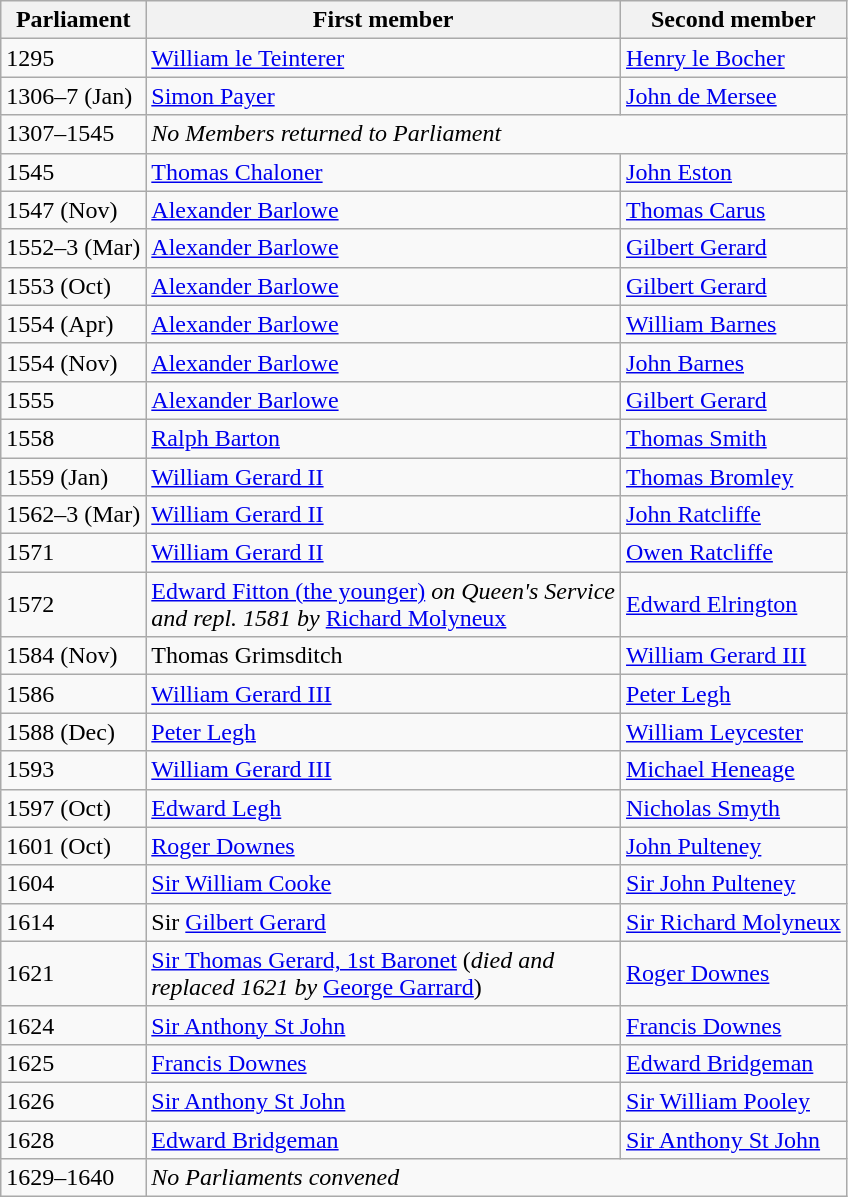<table class="wikitable">
<tr>
<th>Parliament</th>
<th>First member</th>
<th>Second member</th>
</tr>
<tr>
<td>1295</td>
<td><a href='#'>William le Teinterer</a></td>
<td><a href='#'>Henry le Bocher</a></td>
</tr>
<tr>
<td>1306–7 (Jan)</td>
<td><a href='#'>Simon Payer</a></td>
<td><a href='#'>John de Mersee</a></td>
</tr>
<tr>
<td>1307–1545</td>
<td colspan="2"><em>No Members returned to Parliament</em></td>
</tr>
<tr>
<td>1545</td>
<td><a href='#'>Thomas Chaloner</a></td>
<td><a href='#'>John Eston</a></td>
</tr>
<tr>
<td>1547 (Nov)</td>
<td><a href='#'>Alexander Barlowe</a></td>
<td><a href='#'>Thomas Carus</a></td>
</tr>
<tr>
<td>1552–3 (Mar)</td>
<td><a href='#'>Alexander Barlowe</a></td>
<td><a href='#'>Gilbert Gerard</a></td>
</tr>
<tr>
<td>1553 (Oct)</td>
<td><a href='#'>Alexander Barlowe</a></td>
<td><a href='#'>Gilbert Gerard</a></td>
</tr>
<tr>
<td>1554 (Apr)</td>
<td><a href='#'>Alexander Barlowe</a></td>
<td><a href='#'>William Barnes</a></td>
</tr>
<tr>
<td>1554 (Nov)</td>
<td><a href='#'>Alexander Barlowe</a></td>
<td><a href='#'>John Barnes</a></td>
</tr>
<tr>
<td>1555</td>
<td><a href='#'>Alexander Barlowe</a></td>
<td><a href='#'>Gilbert Gerard</a></td>
</tr>
<tr>
<td>1558</td>
<td><a href='#'>Ralph Barton</a></td>
<td><a href='#'>Thomas Smith</a></td>
</tr>
<tr>
<td>1559 (Jan)</td>
<td><a href='#'>William Gerard II</a></td>
<td><a href='#'>Thomas Bromley</a></td>
</tr>
<tr>
<td>1562–3 (Mar)</td>
<td><a href='#'>William Gerard II</a></td>
<td><a href='#'>John Ratcliffe</a></td>
</tr>
<tr>
<td>1571</td>
<td><a href='#'>William Gerard II</a></td>
<td><a href='#'>Owen Ratcliffe</a></td>
</tr>
<tr>
<td>1572</td>
<td><a href='#'>Edward Fitton (the younger)</a> <em>on Queen's Service <br> and repl. 1581 by</em> <a href='#'>Richard Molyneux</a></td>
<td><a href='#'>Edward Elrington</a></td>
</tr>
<tr>
<td>1584 (Nov)</td>
<td>Thomas Grimsditch</td>
<td><a href='#'>William Gerard III</a></td>
</tr>
<tr>
<td>1586</td>
<td><a href='#'>William Gerard III</a></td>
<td><a href='#'>Peter Legh</a></td>
</tr>
<tr>
<td>1588 (Dec)</td>
<td><a href='#'>Peter Legh</a></td>
<td><a href='#'>William Leycester</a></td>
</tr>
<tr>
<td>1593</td>
<td><a href='#'>William Gerard III</a></td>
<td><a href='#'>Michael Heneage</a></td>
</tr>
<tr>
<td>1597 (Oct)</td>
<td><a href='#'>Edward Legh</a></td>
<td><a href='#'>Nicholas Smyth</a></td>
</tr>
<tr>
<td>1601 (Oct)</td>
<td><a href='#'>Roger Downes</a></td>
<td><a href='#'>John Pulteney</a></td>
</tr>
<tr>
<td>1604</td>
<td><a href='#'>Sir William Cooke</a></td>
<td><a href='#'>Sir John Pulteney</a></td>
</tr>
<tr>
<td>1614</td>
<td>Sir <a href='#'>Gilbert Gerard</a></td>
<td><a href='#'>Sir Richard Molyneux</a></td>
</tr>
<tr>
<td>1621</td>
<td><a href='#'>Sir Thomas Gerard, 1st Baronet</a> (<em>died and <br> replaced 1621 by</em> <a href='#'>George Garrard</a>)</td>
<td><a href='#'>Roger Downes</a></td>
</tr>
<tr>
<td>1624</td>
<td><a href='#'>Sir Anthony St John</a></td>
<td><a href='#'>Francis Downes</a></td>
</tr>
<tr>
<td>1625</td>
<td><a href='#'>Francis Downes</a></td>
<td><a href='#'>Edward Bridgeman</a></td>
</tr>
<tr>
<td>1626</td>
<td><a href='#'>Sir Anthony St John</a></td>
<td><a href='#'>Sir William Pooley</a></td>
</tr>
<tr>
<td>1628</td>
<td><a href='#'>Edward Bridgeman</a></td>
<td><a href='#'>Sir Anthony St John</a></td>
</tr>
<tr>
<td>1629–1640</td>
<td colspan="2"><em>No Parliaments convened</em></td>
</tr>
</table>
